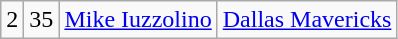<table class="wikitable">
<tr style="text-align:center;" bgcolor="">
<td>2</td>
<td>35</td>
<td><a href='#'>Mike Iuzzolino</a></td>
<td><a href='#'>Dallas Mavericks</a></td>
</tr>
</table>
